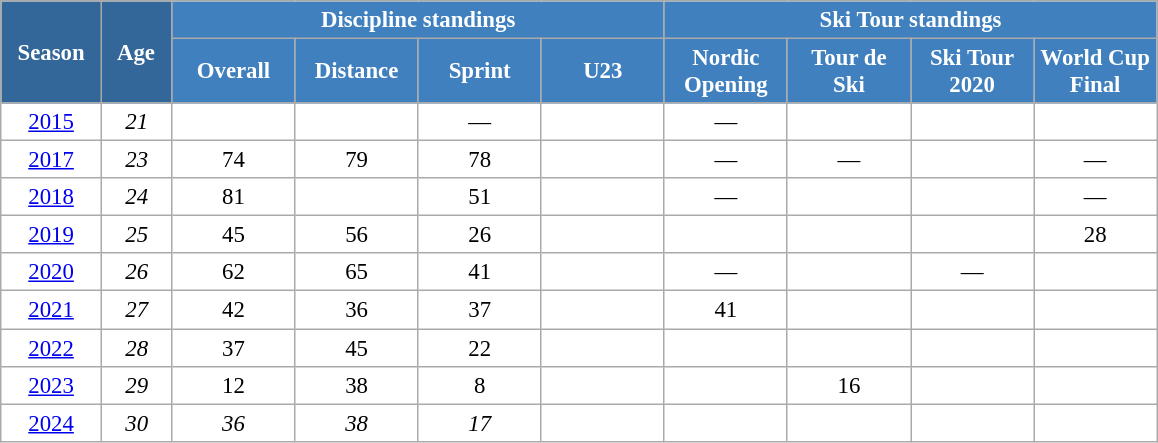<table class="wikitable" style="font-size:95%; text-align:center; border:grey solid 1px; border-collapse:collapse; background:#ffffff;">
<tr>
<th style="background-color:#369; color:white; width:60px;" rowspan="2"> Season </th>
<th style="background-color:#369; color:white; width:40px;" rowspan="2"> Age </th>
<th style="background-color:#4180be; color:white;" colspan="4">Discipline standings</th>
<th style="background-color:#4180be; color:white;" colspan="4">Ski Tour standings</th>
</tr>
<tr>
<th style="background-color:#4180be; color:white; width:75px;">Overall</th>
<th style="background-color:#4180be; color:white; width:75px;">Distance</th>
<th style="background-color:#4180be; color:white; width:75px;">Sprint</th>
<th style="background-color:#4180be; color:white; width:75px;">U23</th>
<th style="background-color:#4180be; color:white; width:75px;">Nordic<br>Opening</th>
<th style="background-color:#4180be; color:white; width:75px;">Tour de<br>Ski</th>
<th style="background-color:#4180be; color:white; width:75px;">Ski Tour<br>2020</th>
<th style="background-color:#4180be; color:white; width:75px;">World Cup<br>Final</th>
</tr>
<tr>
<td><a href='#'>2015</a></td>
<td><em>21</em></td>
<td></td>
<td></td>
<td>—</td>
<td></td>
<td>—</td>
<td></td>
<td></td>
<td></td>
</tr>
<tr>
<td><a href='#'>2017</a></td>
<td><em>23</em></td>
<td>74</td>
<td>79</td>
<td>78</td>
<td></td>
<td>—</td>
<td>—</td>
<td></td>
<td>—</td>
</tr>
<tr>
<td><a href='#'>2018</a></td>
<td><em>24</em></td>
<td>81</td>
<td></td>
<td>51</td>
<td></td>
<td>—</td>
<td></td>
<td></td>
<td>—</td>
</tr>
<tr>
<td><a href='#'>2019</a></td>
<td><em>25</em></td>
<td>45</td>
<td>56</td>
<td>26</td>
<td></td>
<td></td>
<td></td>
<td></td>
<td>28</td>
</tr>
<tr>
<td><a href='#'>2020</a></td>
<td><em>26</em></td>
<td>62</td>
<td>65</td>
<td>41</td>
<td></td>
<td>—</td>
<td></td>
<td>—</td>
<td></td>
</tr>
<tr>
<td><a href='#'>2021</a></td>
<td><em>27</em></td>
<td>42</td>
<td>36</td>
<td>37</td>
<td></td>
<td>41</td>
<td></td>
<td></td>
<td></td>
</tr>
<tr>
<td><a href='#'>2022</a></td>
<td><em>28</em></td>
<td>37</td>
<td>45</td>
<td>22</td>
<td></td>
<td></td>
<td></td>
<td></td>
<td></td>
</tr>
<tr>
<td><a href='#'>2023</a></td>
<td><em>29</em></td>
<td>12</td>
<td>38</td>
<td>8</td>
<td></td>
<td></td>
<td>16</td>
<td></td>
<td></td>
</tr>
<tr>
<td><a href='#'>2024</a></td>
<td><em>30</em></td>
<td><em>36</em></td>
<td><em>38</em></td>
<td><em>17</em></td>
<td></td>
<td></td>
<td></td>
<td></td>
<td></td>
</tr>
</table>
